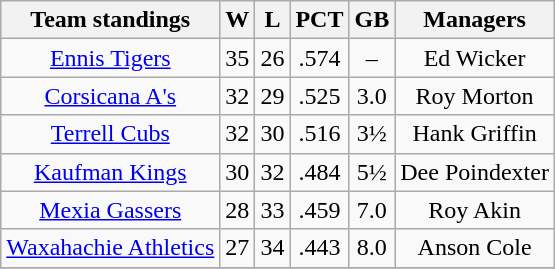<table class="wikitable">
<tr>
<th>Team standings</th>
<th>W</th>
<th>L</th>
<th>PCT</th>
<th>GB</th>
<th>Managers</th>
</tr>
<tr align=center>
<td><a href='#'>Ennis Tigers</a></td>
<td>35</td>
<td>26</td>
<td>.574</td>
<td>–</td>
<td>Ed Wicker</td>
</tr>
<tr align=center>
<td><a href='#'>Corsicana A's</a></td>
<td>32</td>
<td>29</td>
<td>.525</td>
<td>3.0</td>
<td>Roy Morton</td>
</tr>
<tr align=center>
<td><a href='#'>Terrell Cubs</a></td>
<td>32</td>
<td>30</td>
<td>.516</td>
<td>3½</td>
<td>Hank Griffin</td>
</tr>
<tr align=center>
<td><a href='#'>Kaufman Kings</a></td>
<td>30</td>
<td>32</td>
<td>.484</td>
<td>5½</td>
<td>Dee Poindexter</td>
</tr>
<tr align=center>
<td><a href='#'>Mexia Gassers</a></td>
<td>28</td>
<td>33</td>
<td>.459</td>
<td>7.0</td>
<td>Roy Akin</td>
</tr>
<tr align=center>
<td><a href='#'>Waxahachie Athletics</a></td>
<td>27</td>
<td>34</td>
<td>.443</td>
<td>8.0</td>
<td>Anson Cole</td>
</tr>
<tr align=center>
</tr>
</table>
